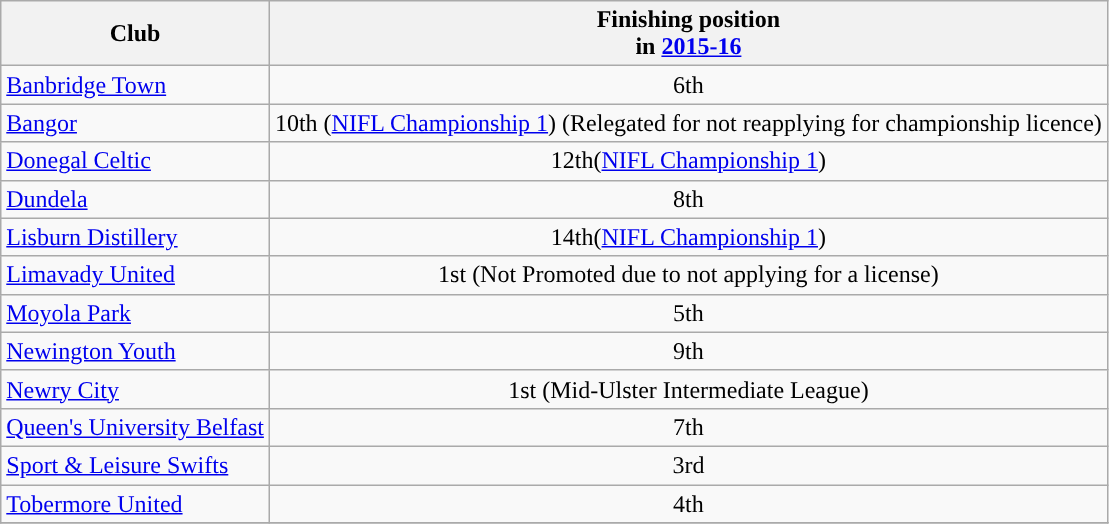<table class="wikitable sortable" style="text-align:center">
<tr>
<th>Club<br></th>
<th>Finishing position<br>in <a href='#'>2015-16</a></th>
</tr>
<tr>
<td style="text-align:left;"><a href='#'>Banbridge Town</a></td>
<td>6th</td>
</tr>
<tr>
<td style="text-align:left;"><a href='#'>Bangor</a></td>
<td>10th (<a href='#'>NIFL Championship 1</a>) (Relegated for not reapplying for championship licence)</td>
</tr>
<tr>
<td style="text-align:left;"><a href='#'>Donegal Celtic</a></td>
<td>12th(<a href='#'>NIFL Championship 1</a>)</td>
</tr>
<tr>
<td style="text-align:left;"><a href='#'>Dundela</a></td>
<td>8th</td>
</tr>
<tr>
<td style="text-align:left;"><a href='#'>Lisburn Distillery</a></td>
<td>14th(<a href='#'>NIFL Championship 1</a>)</td>
</tr>
<tr>
<td style="text-align:left;"><a href='#'>Limavady United</a></td>
<td>1st (Not Promoted due to not applying for a license)</td>
</tr>
<tr>
<td style="text-align:left;"><a href='#'>Moyola Park</a></td>
<td>5th</td>
</tr>
<tr>
<td style="text-align:left;"><a href='#'>Newington Youth</a></td>
<td>9th</td>
</tr>
<tr>
<td style="text-align:left;"><a href='#'>Newry City</a></td>
<td>1st (Mid-Ulster Intermediate League)</td>
</tr>
<tr>
<td style="text-align:left;"><a href='#'>Queen's University Belfast</a></td>
<td>7th</td>
</tr>
<tr>
<td style="text-align:left;"><a href='#'>Sport & Leisure Swifts</a></td>
<td>3rd</td>
</tr>
<tr>
<td style="text-align:left;"><a href='#'>Tobermore United</a></td>
<td>4th</td>
</tr>
<tr>
</tr>
</table>
